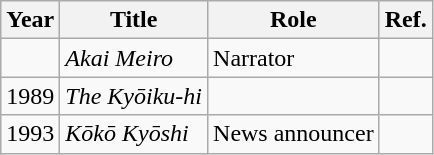<table class="wikitable">
<tr>
<th>Year</th>
<th>Title</th>
<th>Role</th>
<th>Ref.</th>
</tr>
<tr>
<td></td>
<td><em>Akai Meiro</em></td>
<td>Narrator</td>
<td></td>
</tr>
<tr>
<td>1989</td>
<td><em>The Kyōiku-hi</em></td>
<td></td>
<td></td>
</tr>
<tr>
<td>1993</td>
<td><em>Kōkō Kyōshi</em></td>
<td>News announcer</td>
<td></td>
</tr>
</table>
